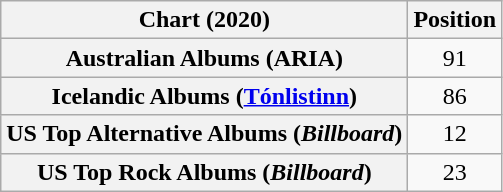<table class="wikitable sortable plainrowheaders" style="text-align:center">
<tr>
<th scope="col">Chart (2020)</th>
<th scope="col">Position</th>
</tr>
<tr>
<th scope="row">Australian Albums (ARIA)</th>
<td>91</td>
</tr>
<tr>
<th scope="row">Icelandic Albums (<a href='#'>Tónlistinn</a>)</th>
<td>86</td>
</tr>
<tr>
<th scope="row">US Top Alternative Albums (<em>Billboard</em>)</th>
<td>12</td>
</tr>
<tr>
<th scope="row">US Top Rock Albums (<em>Billboard</em>)</th>
<td>23</td>
</tr>
</table>
